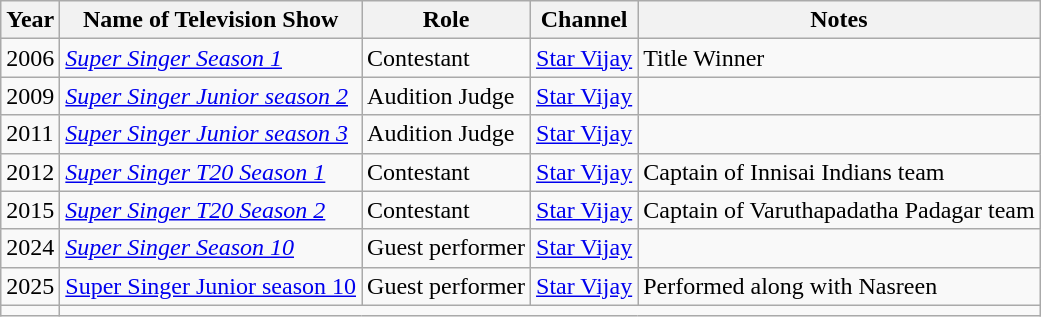<table class="wikitable sortable">
<tr>
<th>Year</th>
<th>Name of Television Show</th>
<th>Role</th>
<th>Channel</th>
<th>Notes</th>
</tr>
<tr>
<td>2006</td>
<td><em><a href='#'>Super Singer Season 1</a></em></td>
<td>Contestant</td>
<td><a href='#'>Star Vijay</a></td>
<td>Title Winner</td>
</tr>
<tr>
<td>2009</td>
<td><em><a href='#'>Super Singer Junior season 2</a></em></td>
<td>Audition Judge</td>
<td><a href='#'>Star Vijay</a></td>
<td></td>
</tr>
<tr>
<td>2011</td>
<td><em><a href='#'>Super Singer Junior season 3</a></em></td>
<td>Audition Judge</td>
<td><a href='#'>Star Vijay</a></td>
<td></td>
</tr>
<tr>
<td>2012</td>
<td><em><a href='#'>Super Singer T20 Season 1</a></em></td>
<td>Contestant</td>
<td><a href='#'>Star Vijay</a></td>
<td>Captain of Innisai Indians team</td>
</tr>
<tr>
<td>2015</td>
<td><em><a href='#'>Super Singer T20 Season 2</a></em></td>
<td>Contestant</td>
<td><a href='#'>Star Vijay</a></td>
<td>Captain of Varuthapadatha Padagar team</td>
</tr>
<tr>
<td>2024</td>
<td><em><a href='#'>Super Singer Season 10</a></em></td>
<td>Guest performer</td>
<td><a href='#'>Star Vijay</a></td>
<td></td>
</tr>
<tr>
<td>2025</td>
<td><a href='#'>Super Singer Junior season 10</a></td>
<td>Guest performer</td>
<td><a href='#'>Star Vijay</a></td>
<td>Performed along with Nasreen</td>
</tr>
<tr>
<td></td>
</tr>
</table>
